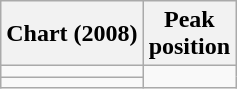<table class="wikitable">
<tr>
<th>Chart (2008)</th>
<th>Peak<br>position</th>
</tr>
<tr>
<td></td>
</tr>
<tr>
<td></td>
</tr>
</table>
